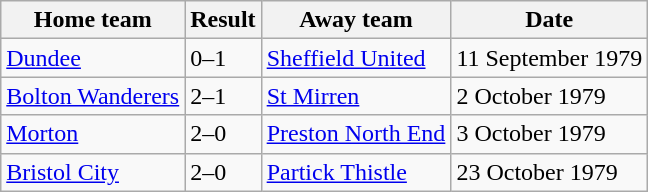<table class="wikitable">
<tr>
<th>Home team</th>
<th>Result</th>
<th>Away team</th>
<th>Date</th>
</tr>
<tr>
<td><a href='#'>Dundee</a></td>
<td>0–1</td>
<td><a href='#'>Sheffield United</a></td>
<td>11 September 1979</td>
</tr>
<tr>
<td><a href='#'>Bolton Wanderers</a></td>
<td>2–1</td>
<td><a href='#'>St Mirren</a></td>
<td>2 October 1979</td>
</tr>
<tr>
<td><a href='#'>Morton</a></td>
<td>2–0</td>
<td><a href='#'>Preston North End</a></td>
<td>3 October 1979</td>
</tr>
<tr>
<td><a href='#'>Bristol City</a></td>
<td>2–0</td>
<td><a href='#'>Partick Thistle</a></td>
<td>23 October 1979</td>
</tr>
</table>
